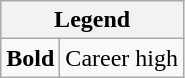<table class="wikitable mw-collapsible mw-collapsed">
<tr>
<th colspan="2">Legend</th>
</tr>
<tr>
<td><strong>Bold</strong></td>
<td>Career high</td>
</tr>
</table>
